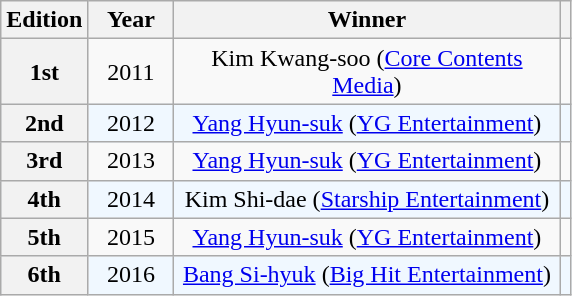<table class="wikitable plainrowheaders" style="text-align: center">
<tr>
<th scope="col" width="50">Edition</th>
<th scope="col" width="50">Year</th>
<th scope="col" width="250">Winner</th>
<th scope="col"></th>
</tr>
<tr>
<th scope="row" style="text-align:center">1st</th>
<td>2011</td>
<td>Kim Kwang-soo (<a href='#'>Core Contents Media</a>)</td>
<td></td>
</tr>
<tr style="background:#F0F8FF">
<th scope="row" style="text-align:center">2nd</th>
<td>2012</td>
<td><a href='#'>Yang Hyun-suk</a> (<a href='#'>YG Entertainment</a>)</td>
<td></td>
</tr>
<tr>
<th scope="row" style="text-align:center">3rd</th>
<td>2013</td>
<td><a href='#'>Yang Hyun-suk</a> (<a href='#'>YG Entertainment</a>)</td>
<td></td>
</tr>
<tr style="background:#F0F8FF">
<th scope="row" style="text-align:center">4th</th>
<td>2014</td>
<td>Kim Shi-dae (<a href='#'>Starship Entertainment</a>)</td>
<td></td>
</tr>
<tr>
<th scope="row" style="text-align:center">5th</th>
<td>2015</td>
<td><a href='#'>Yang Hyun-suk</a> (<a href='#'>YG Entertainment</a>)</td>
<td></td>
</tr>
<tr style="background:#F0F8FF">
<th scope="row" style="text-align:center">6th</th>
<td>2016</td>
<td><a href='#'>Bang Si-hyuk</a> (<a href='#'>Big Hit Entertainment</a>)</td>
<td></td>
</tr>
</table>
